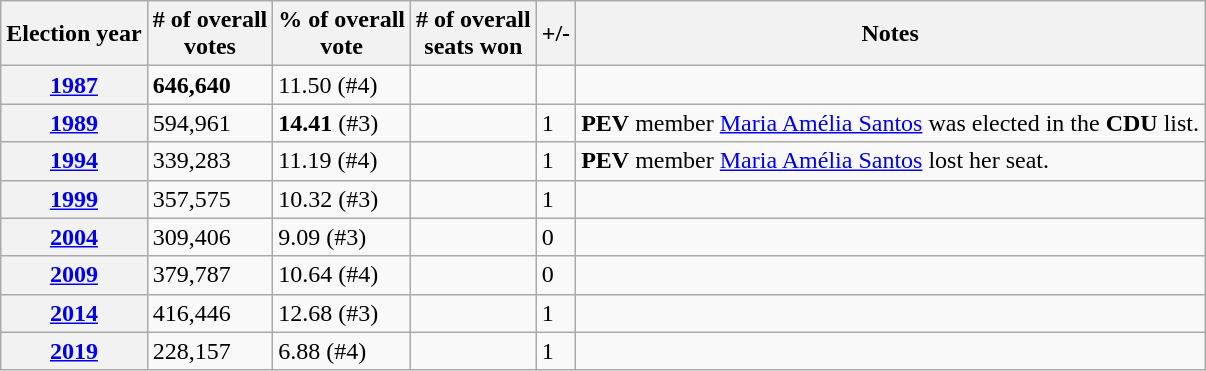<table class=wikitable>
<tr>
<th>Election year</th>
<th># of overall<br>votes</th>
<th>% of overall<br>vote</th>
<th># of overall<br>seats won</th>
<th>+/-</th>
<th>Notes</th>
</tr>
<tr>
<th><a href='#'>1987</a></th>
<td><strong>646,640</strong></td>
<td>11.50 (#4)</td>
<td></td>
<td></td>
<td></td>
</tr>
<tr>
<th><a href='#'>1989</a></th>
<td>594,961</td>
<td><strong>14.41</strong> (#3)</td>
<td></td>
<td> 1</td>
<td><strong>PEV</strong> member <a href='#'>Maria Amélia Santos</a> was elected in the <strong>CDU</strong> list.</td>
</tr>
<tr>
<th><a href='#'>1994</a></th>
<td>339,283</td>
<td>11.19 (#4)</td>
<td></td>
<td> 1</td>
<td><strong>PEV</strong> member <a href='#'>Maria Amélia Santos</a> lost her seat.</td>
</tr>
<tr>
<th><a href='#'>1999</a></th>
<td>357,575</td>
<td>10.32 (#3)</td>
<td></td>
<td> 1</td>
<td></td>
</tr>
<tr>
<th><a href='#'>2004</a></th>
<td>309,406</td>
<td>9.09 (#3)</td>
<td></td>
<td> 0</td>
<td></td>
</tr>
<tr>
<th><a href='#'>2009</a></th>
<td>379,787</td>
<td>10.64 (#4)</td>
<td></td>
<td> 0</td>
<td></td>
</tr>
<tr>
<th><a href='#'>2014</a></th>
<td>416,446</td>
<td>12.68 (#3)</td>
<td></td>
<td> 1</td>
<td></td>
</tr>
<tr>
<th><a href='#'>2019</a></th>
<td>228,157</td>
<td>6.88 (#4)</td>
<td></td>
<td> 1</td>
<td></td>
</tr>
</table>
